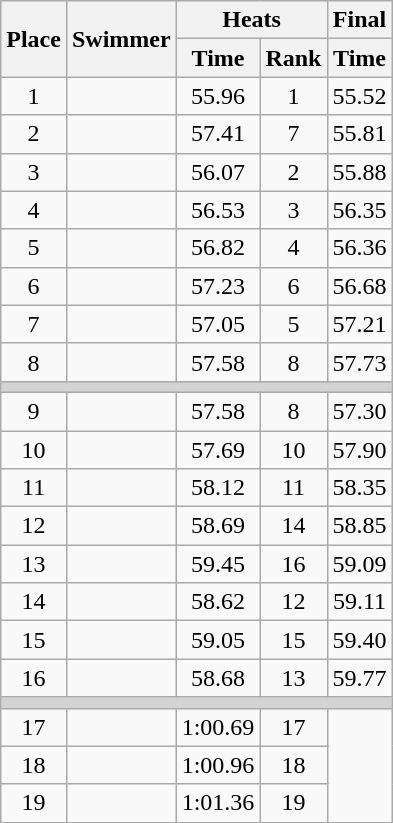<table class="wikitable" style="text-align:center;">
<tr>
<th rowspan="2">Place</th>
<th rowspan="2">Swimmer</th>
<th colspan="2">Heats</th>
<th>Final</th>
</tr>
<tr>
<th>Time</th>
<th>Rank</th>
<th>Time</th>
</tr>
<tr>
<td>1</td>
<td align="left"></td>
<td>55.96</td>
<td>1</td>
<td>55.52</td>
</tr>
<tr>
<td>2</td>
<td align=left></td>
<td>57.41</td>
<td>7</td>
<td>55.81</td>
</tr>
<tr>
<td>3</td>
<td align=left></td>
<td>56.07</td>
<td>2</td>
<td>55.88</td>
</tr>
<tr>
<td>4</td>
<td align=left></td>
<td>56.53</td>
<td>3</td>
<td>56.35</td>
</tr>
<tr>
<td>5</td>
<td align=left></td>
<td>56.82</td>
<td>4</td>
<td>56.36</td>
</tr>
<tr>
<td>6</td>
<td align=left></td>
<td>57.23</td>
<td>6</td>
<td>56.68</td>
</tr>
<tr>
<td>7</td>
<td align=left></td>
<td>57.05</td>
<td>5</td>
<td>57.21</td>
</tr>
<tr>
<td>8</td>
<td align=left></td>
<td>57.58 </td>
<td>8</td>
<td>57.73</td>
</tr>
<tr>
<td colspan=5 bgcolor=lightgray></td>
</tr>
<tr>
<td>9</td>
<td align="left"></td>
<td>57.58 </td>
<td>8</td>
<td>57.30</td>
</tr>
<tr>
<td>10</td>
<td align="left"></td>
<td>57.69</td>
<td>10</td>
<td>57.90</td>
</tr>
<tr>
<td>11</td>
<td align="left"></td>
<td>58.12</td>
<td>11</td>
<td>58.35</td>
</tr>
<tr>
<td>12</td>
<td align="left"></td>
<td>58.69</td>
<td>14</td>
<td>58.85</td>
</tr>
<tr>
<td>13</td>
<td align="left"></td>
<td>59.45</td>
<td>16</td>
<td>59.09</td>
</tr>
<tr>
<td>14</td>
<td align="left"></td>
<td>58.62</td>
<td>12</td>
<td>59.11</td>
</tr>
<tr>
<td>15</td>
<td align="left"></td>
<td>59.05</td>
<td>15</td>
<td>59.40</td>
</tr>
<tr>
<td>16</td>
<td align="left"></td>
<td>58.68</td>
<td>13</td>
<td>59.77</td>
</tr>
<tr>
<td colspan=5 bgcolor=lightgray></td>
</tr>
<tr>
<td>17</td>
<td align="left"></td>
<td>1:00.69</td>
<td>17</td>
</tr>
<tr>
<td>18</td>
<td align="left"></td>
<td>1:00.96</td>
<td>18</td>
</tr>
<tr>
<td>19</td>
<td align="left"></td>
<td>1:01.36</td>
<td>19</td>
</tr>
</table>
